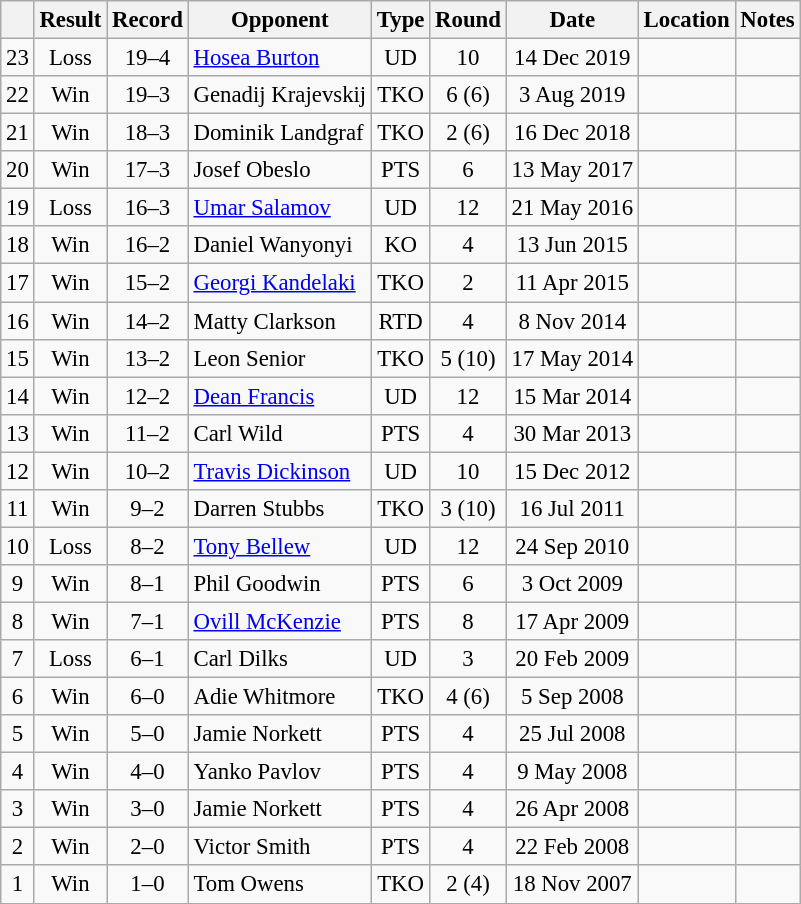<table class="wikitable" style="text-align:center; font-size:95%">
<tr>
<th></th>
<th>Result</th>
<th>Record</th>
<th>Opponent</th>
<th>Type</th>
<th>Round</th>
<th>Date</th>
<th>Location</th>
<th>Notes</th>
</tr>
<tr>
<td>23</td>
<td>Loss</td>
<td>19–4</td>
<td style="text-align:left;"><a href='#'>Hosea Burton</a></td>
<td>UD</td>
<td>10</td>
<td>14 Dec 2019</td>
<td style="text-align:left;"></td>
<td style="text-align:left;"></td>
</tr>
<tr>
<td>22</td>
<td>Win</td>
<td>19–3</td>
<td style="text-align:left;">Genadij Krajevskij</td>
<td>TKO</td>
<td>6 (6)</td>
<td>3 Aug 2019</td>
<td style="text-align:left;"></td>
<td></td>
</tr>
<tr>
<td>21</td>
<td>Win</td>
<td>18–3</td>
<td style="text-align:left;">Dominik Landgraf</td>
<td>TKO</td>
<td>2 (6)</td>
<td>16 Dec 2018</td>
<td style="text-align:left;"></td>
<td></td>
</tr>
<tr>
<td>20</td>
<td>Win</td>
<td>17–3</td>
<td style="text-align:left;">Josef Obeslo</td>
<td>PTS</td>
<td>6</td>
<td>13 May 2017</td>
<td style="text-align:left;"></td>
<td></td>
</tr>
<tr>
<td>19</td>
<td>Loss</td>
<td>16–3</td>
<td style="text-align:left;"><a href='#'>Umar Salamov</a></td>
<td>UD</td>
<td>12</td>
<td>21 May 2016</td>
<td style="text-align:left;"></td>
<td style="text-align:left;"></td>
</tr>
<tr>
<td>18</td>
<td>Win</td>
<td>16–2</td>
<td style="text-align:left;">Daniel Wanyonyi</td>
<td>KO</td>
<td>4</td>
<td>13 Jun 2015</td>
<td style="text-align:left;"></td>
<td style="text-align:left;"></td>
</tr>
<tr>
<td>17</td>
<td>Win</td>
<td>15–2</td>
<td style="text-align:left;"><a href='#'>Georgi Kandelaki</a></td>
<td>TKO</td>
<td>2</td>
<td>11 Apr 2015</td>
<td style="text-align:left;"></td>
<td></td>
</tr>
<tr>
<td>16</td>
<td>Win</td>
<td>14–2</td>
<td style="text-align:left;">Matty Clarkson</td>
<td>RTD</td>
<td>4</td>
<td>8 Nov 2014</td>
<td style="text-align:left;"></td>
<td></td>
</tr>
<tr>
<td>15</td>
<td>Win</td>
<td>13–2</td>
<td style="text-align:left;">Leon Senior</td>
<td>TKO</td>
<td>5 (10)</td>
<td>17 May 2014</td>
<td style="text-align:left;"></td>
<td></td>
</tr>
<tr>
<td>14</td>
<td>Win</td>
<td>12–2</td>
<td style="text-align:left;"><a href='#'>Dean Francis</a></td>
<td>UD</td>
<td>12</td>
<td>15 Mar 2014</td>
<td style="text-align:left;"></td>
<td style="text-align:left;"></td>
</tr>
<tr>
<td>13</td>
<td>Win</td>
<td>11–2</td>
<td style="text-align:left;">Carl Wild</td>
<td>PTS</td>
<td>4</td>
<td>30 Mar 2013</td>
<td style="text-align:left;"></td>
<td></td>
</tr>
<tr>
<td>12</td>
<td>Win</td>
<td>10–2</td>
<td style="text-align:left;"><a href='#'>Travis Dickinson</a></td>
<td>UD</td>
<td>10</td>
<td>15 Dec 2012</td>
<td style="text-align:left;"></td>
<td style="text-align:left;"></td>
</tr>
<tr>
<td>11</td>
<td>Win</td>
<td>9–2</td>
<td style="text-align:left;">Darren Stubbs</td>
<td>TKO</td>
<td>3 (10)</td>
<td>16 Jul 2011</td>
<td style="text-align:left;"></td>
<td style="text-align:left;"></td>
</tr>
<tr>
<td>10</td>
<td>Loss</td>
<td>8–2</td>
<td style="text-align:left;"><a href='#'>Tony Bellew</a></td>
<td>UD</td>
<td>12</td>
<td>24 Sep 2010</td>
<td style="text-align:left;"></td>
<td style="text-align:left;"></td>
</tr>
<tr>
<td>9</td>
<td>Win</td>
<td>8–1</td>
<td style="text-align:left;">Phil Goodwin</td>
<td>PTS</td>
<td>6</td>
<td>3 Oct 2009</td>
<td style="text-align:left;"></td>
<td></td>
</tr>
<tr>
<td>8</td>
<td>Win</td>
<td>7–1</td>
<td style="text-align:left;"><a href='#'>Ovill McKenzie</a></td>
<td>PTS</td>
<td>8</td>
<td>17 Apr 2009</td>
<td style="text-align:left;"></td>
<td></td>
</tr>
<tr>
<td>7</td>
<td>Loss</td>
<td>6–1</td>
<td style="text-align:left;">Carl Dilks</td>
<td>UD</td>
<td>3</td>
<td>20 Feb 2009</td>
<td style="text-align:left;"></td>
<td></td>
</tr>
<tr>
<td>6</td>
<td>Win</td>
<td>6–0</td>
<td style="text-align:left;">Adie Whitmore</td>
<td>TKO</td>
<td>4 (6)</td>
<td>5 Sep 2008</td>
<td style="text-align:left;"></td>
<td></td>
</tr>
<tr>
<td>5</td>
<td>Win</td>
<td>5–0</td>
<td style="text-align:left;">Jamie Norkett</td>
<td>PTS</td>
<td>4</td>
<td>25 Jul 2008</td>
<td style="text-align:left;"></td>
<td></td>
</tr>
<tr>
<td>4</td>
<td>Win</td>
<td>4–0</td>
<td style="text-align:left;">Yanko Pavlov</td>
<td>PTS</td>
<td>4</td>
<td>9 May 2008</td>
<td style="text-align:left;"></td>
<td></td>
</tr>
<tr>
<td>3</td>
<td>Win</td>
<td>3–0</td>
<td style="text-align:left;">Jamie Norkett</td>
<td>PTS</td>
<td>4</td>
<td>26 Apr 2008</td>
<td style="text-align:left;"></td>
<td></td>
</tr>
<tr>
<td>2</td>
<td>Win</td>
<td>2–0</td>
<td style="text-align:left;">Victor Smith</td>
<td>PTS</td>
<td>4</td>
<td>22 Feb 2008</td>
<td style="text-align:left;"></td>
<td></td>
</tr>
<tr>
<td>1</td>
<td>Win</td>
<td>1–0</td>
<td style="text-align:left;">Tom Owens</td>
<td>TKO</td>
<td>2 (4)</td>
<td>18 Nov 2007</td>
<td style="text-align:left;"></td>
<td></td>
</tr>
</table>
